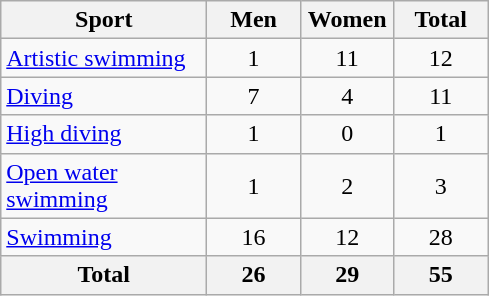<table class="wikitable sortable" style="text-align:center;">
<tr>
<th width=130>Sport</th>
<th width=55>Men</th>
<th width=55>Women</th>
<th width=55>Total</th>
</tr>
<tr>
<td align=left><a href='#'>Artistic swimming</a></td>
<td>1</td>
<td>11</td>
<td>12</td>
</tr>
<tr>
<td align=left><a href='#'>Diving</a></td>
<td>7</td>
<td>4</td>
<td>11</td>
</tr>
<tr>
<td align=left><a href='#'>High diving</a></td>
<td>1</td>
<td>0</td>
<td>1</td>
</tr>
<tr>
<td align=left><a href='#'>Open water swimming</a></td>
<td>1</td>
<td>2</td>
<td>3</td>
</tr>
<tr>
<td align=left><a href='#'>Swimming</a></td>
<td>16</td>
<td>12</td>
<td>28</td>
</tr>
<tr>
<th>Total</th>
<th>26</th>
<th>29</th>
<th><strong>55</strong></th>
</tr>
</table>
